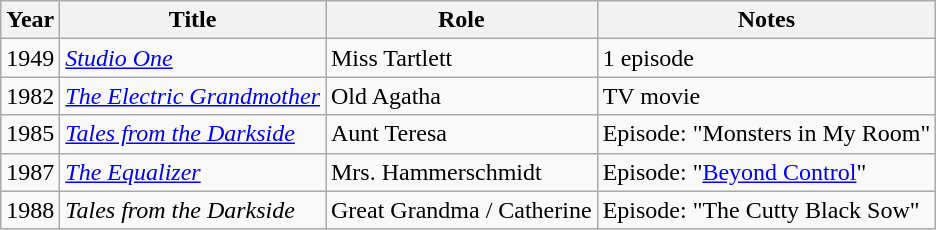<table class="wikitable sortable">
<tr>
<th>Year</th>
<th>Title</th>
<th>Role</th>
<th>Notes</th>
</tr>
<tr>
<td>1949</td>
<td><em><a href='#'>Studio One</a></em></td>
<td>Miss Tartlett</td>
<td>1 episode</td>
</tr>
<tr>
<td>1982</td>
<td><em><a href='#'>The Electric Grandmother</a></em></td>
<td>Old Agatha</td>
<td>TV movie</td>
</tr>
<tr>
<td>1985</td>
<td><em><a href='#'>Tales from the Darkside</a></em></td>
<td>Aunt Teresa</td>
<td>Episode: "Monsters in My Room"</td>
</tr>
<tr>
<td>1987</td>
<td><em><a href='#'>The Equalizer</a></em></td>
<td>Mrs. Hammerschmidt</td>
<td>Episode: "<a href='#'>Beyond Control</a>"</td>
</tr>
<tr>
<td>1988</td>
<td><em>Tales from the Darkside</em></td>
<td>Great Grandma / Catherine</td>
<td>Episode: "The Cutty Black Sow"</td>
</tr>
</table>
